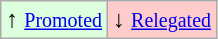<table class="wikitable" align="center">
<tr>
<td style="background:#ddffdd">↑ <small><a href='#'>Promoted</a></small></td>
<td style="background:#ffcccc">↓ <small><a href='#'>Relegated</a></small></td>
</tr>
</table>
